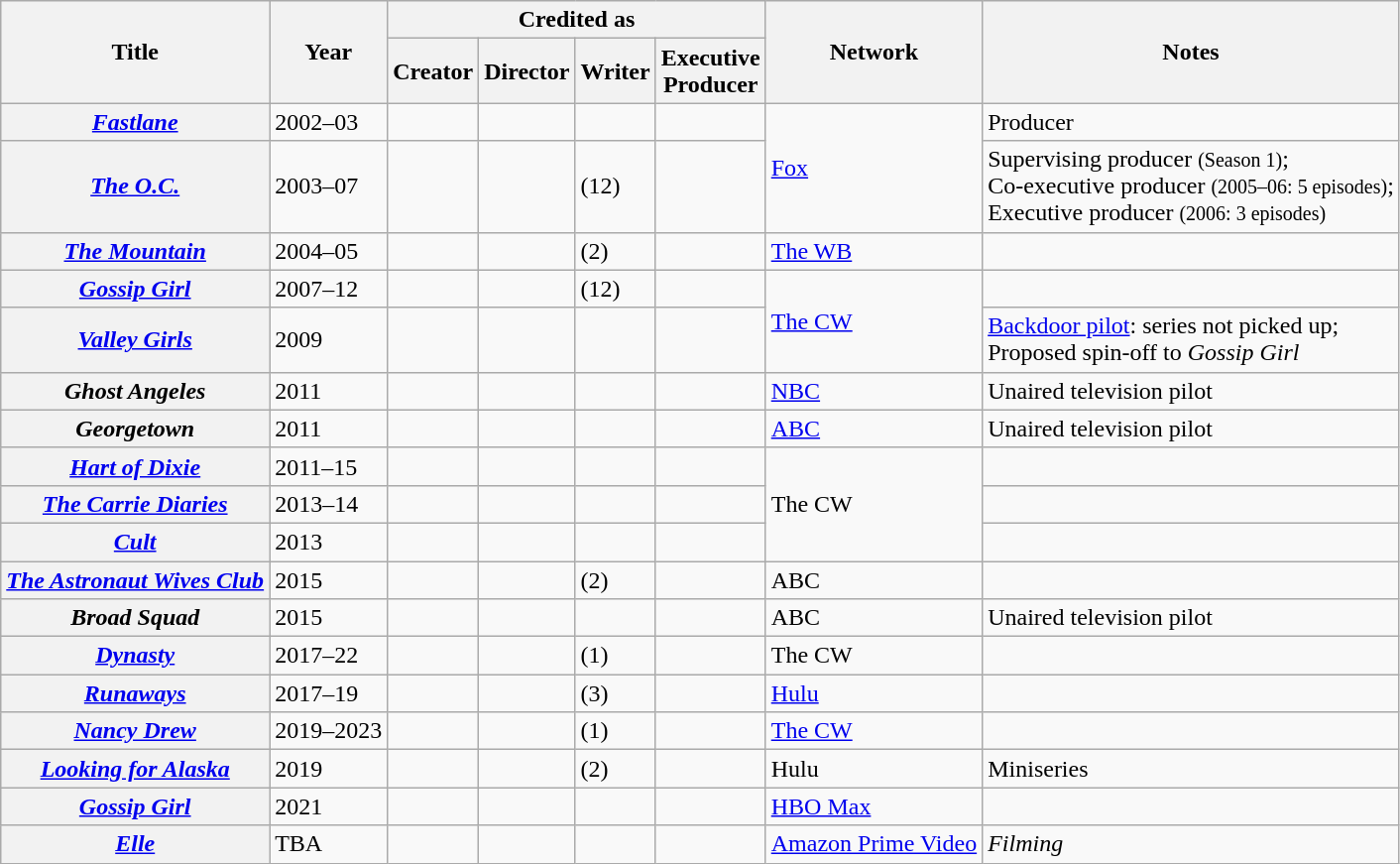<table class="wikitable plainrowheaders sortable">
<tr>
<th rowspan="2" scope="col">Title</th>
<th rowspan="2" scope="col">Year</th>
<th colspan="4" scope="col">Credited as</th>
<th rowspan="2" scope="col">Network</th>
<th rowspan="2" scope="col" class="unsortable">Notes</th>
</tr>
<tr>
<th>Creator</th>
<th>Director</th>
<th>Writer</th>
<th>Executive<br>Producer</th>
</tr>
<tr>
<th scope=row><em><a href='#'>Fastlane</a></em></th>
<td>2002–03</td>
<td></td>
<td></td>
<td></td>
<td></td>
<td rowspan="2"><a href='#'>Fox</a></td>
<td>Producer</td>
</tr>
<tr>
<th scope=row><em><a href='#'>The O.C.</a></em></th>
<td>2003–07</td>
<td></td>
<td></td>
<td> (12)</td>
<td></td>
<td>Supervising producer <small>(Season 1)</small>; <br>Co-executive producer <small>(2005–06: 5 episodes)</small>; <br>Executive producer <small>(2006: 3 episodes)</small></td>
</tr>
<tr>
<th scope=row><em><a href='#'>The Mountain</a></em></th>
<td>2004–05</td>
<td></td>
<td></td>
<td> (2)</td>
<td></td>
<td><a href='#'>The WB</a></td>
<td></td>
</tr>
<tr>
<th scope=row><em><a href='#'>Gossip Girl</a></em></th>
<td>2007–12</td>
<td></td>
<td></td>
<td> (12)</td>
<td></td>
<td rowspan="2"><a href='#'>The CW</a></td>
<td></td>
</tr>
<tr>
<th scope=row><em><a href='#'>Valley Girls</a></em></th>
<td>2009</td>
<td></td>
<td></td>
<td></td>
<td></td>
<td><a href='#'>Backdoor pilot</a>: series not picked up; <br>Proposed spin-off to <em>Gossip Girl</em></td>
</tr>
<tr>
<th scope=row><em>Ghost Angeles</em></th>
<td>2011</td>
<td></td>
<td></td>
<td></td>
<td></td>
<td><a href='#'>NBC</a></td>
<td>Unaired television pilot</td>
</tr>
<tr>
<th scope=row><em>Georgetown</em></th>
<td>2011</td>
<td></td>
<td></td>
<td></td>
<td></td>
<td><a href='#'>ABC</a></td>
<td>Unaired television pilot</td>
</tr>
<tr>
<th scope=row><em><a href='#'>Hart of Dixie</a></em></th>
<td>2011–15</td>
<td></td>
<td></td>
<td></td>
<td></td>
<td rowspan="3">The CW</td>
<td></td>
</tr>
<tr>
<th scope=row><em><a href='#'>The Carrie Diaries</a></em></th>
<td>2013–14</td>
<td></td>
<td></td>
<td></td>
<td></td>
<td></td>
</tr>
<tr>
<th scope=row><em><a href='#'>Cult</a></em></th>
<td>2013</td>
<td></td>
<td></td>
<td></td>
<td></td>
<td></td>
</tr>
<tr>
<th scope=row><em><a href='#'>The Astronaut Wives Club</a></em></th>
<td>2015</td>
<td></td>
<td></td>
<td> (2)</td>
<td></td>
<td>ABC</td>
<td></td>
</tr>
<tr>
<th scope=row><em>Broad Squad</em></th>
<td>2015</td>
<td></td>
<td></td>
<td></td>
<td></td>
<td>ABC</td>
<td>Unaired television pilot</td>
</tr>
<tr>
<th scope=row><em><a href='#'>Dynasty</a></em></th>
<td>2017–22</td>
<td></td>
<td></td>
<td> (1)</td>
<td></td>
<td>The CW</td>
<td></td>
</tr>
<tr>
<th scope=row><em><a href='#'>Runaways</a></em></th>
<td>2017–19</td>
<td></td>
<td></td>
<td> (3)</td>
<td></td>
<td><a href='#'>Hulu</a></td>
<td></td>
</tr>
<tr>
<th scope=row><em><a href='#'>Nancy Drew</a></em></th>
<td>2019–2023</td>
<td></td>
<td></td>
<td> (1)</td>
<td></td>
<td><a href='#'>The CW</a></td>
<td></td>
</tr>
<tr>
<th scope=row><em><a href='#'>Looking for Alaska</a></em></th>
<td>2019</td>
<td></td>
<td></td>
<td> (2)</td>
<td></td>
<td>Hulu</td>
<td>Miniseries</td>
</tr>
<tr>
<th scope=row><em><a href='#'>Gossip Girl</a></em></th>
<td>2021</td>
<td></td>
<td></td>
<td></td>
<td></td>
<td><a href='#'>HBO Max</a></td>
<td></td>
</tr>
<tr>
<th scope=row><em><a href='#'>Elle</a></em></th>
<td>TBA</td>
<td></td>
<td></td>
<td></td>
<td></td>
<td><a href='#'>Amazon Prime Video</a></td>
<td><em>Filming</em></td>
</tr>
</table>
